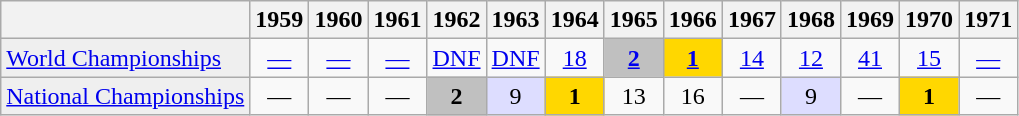<table class="wikitable plainrowheaders">
<tr>
<th scope="col"></th>
<th scope="col">1959</th>
<th scope="col">1960</th>
<th scope="col">1961</th>
<th scope="col">1962</th>
<th scope="col">1963</th>
<th scope="col">1964</th>
<th scope="col">1965</th>
<th scope="col">1966</th>
<th scope="col">1967</th>
<th scope="col">1968</th>
<th scope="col">1969</th>
<th scope="col">1970</th>
<th scope="col">1971</th>
</tr>
<tr style="text-align:center;">
<td style="text-align:left; background:#efefef;"> <a href='#'>World Championships</a></td>
<td><a href='#'>—</a></td>
<td><a href='#'>—</a></td>
<td><a href='#'>—</a></td>
<td><a href='#'>DNF</a></td>
<td><a href='#'>DNF</a></td>
<td><a href='#'>18</a></td>
<td style="background:#C0C0C0;"><a href='#'><strong>2</strong></a></td>
<td style="background:gold;"><a href='#'><strong>1</strong></a></td>
<td><a href='#'>14</a></td>
<td><a href='#'>12</a></td>
<td><a href='#'>41</a></td>
<td><a href='#'>15</a></td>
<td><a href='#'>—</a></td>
</tr>
<tr style="text-align:center;">
<td style="text-align:left; background:#efefef;"> <a href='#'>National Championships</a></td>
<td>—</td>
<td>—</td>
<td>—</td>
<td style="background:#C0C0C0;"><strong>2</strong></td>
<td style="background:#ddddff;">9</td>
<td style="background:gold;"><strong>1</strong></td>
<td>13</td>
<td>16</td>
<td>—</td>
<td style="background:#ddddff;">9</td>
<td>—</td>
<td style="background:gold;"><strong>1</strong></td>
<td>—</td>
</tr>
</table>
